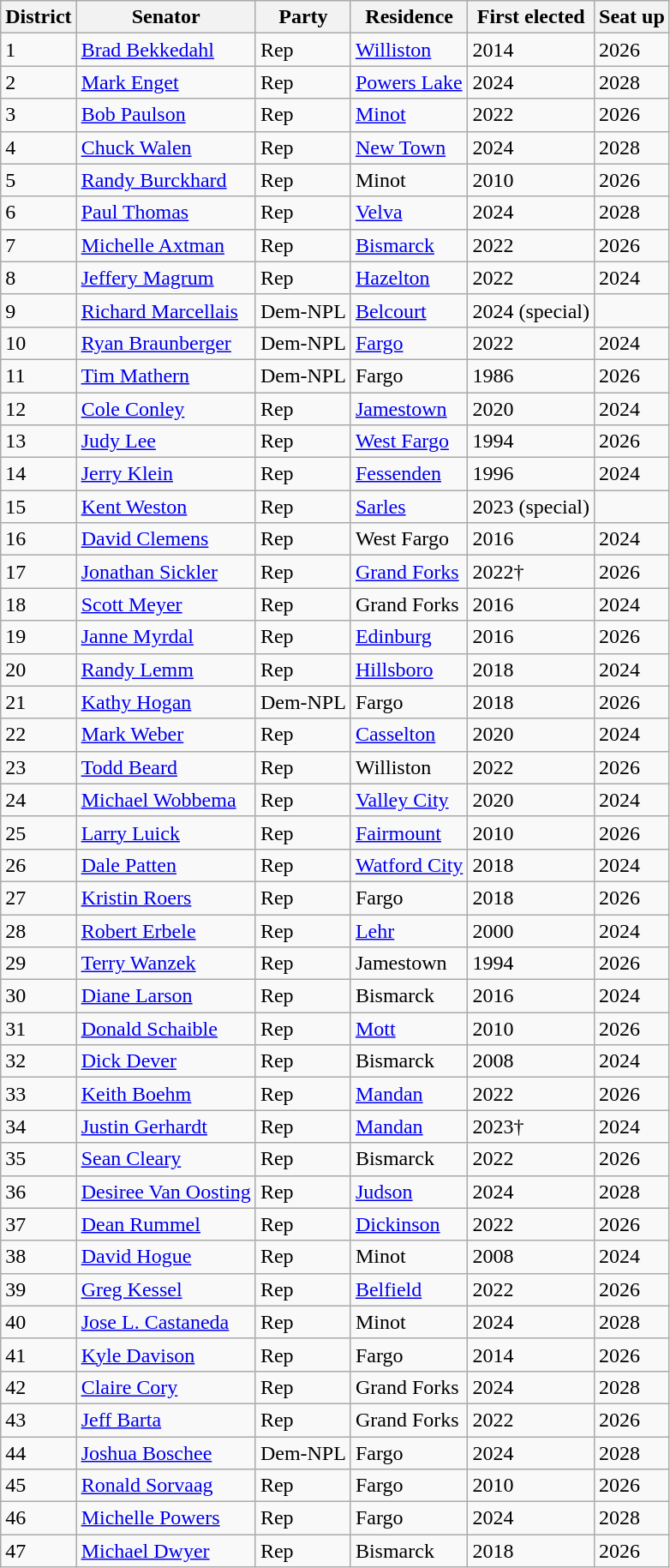<table class="wikitable sortable">
<tr>
<th>District</th>
<th>Senator</th>
<th>Party</th>
<th>Residence</th>
<th>First elected</th>
<th>Seat up</th>
</tr>
<tr>
<td>1</td>
<td><a href='#'>Brad Bekkedahl</a></td>
<td>Rep</td>
<td><a href='#'>Williston</a></td>
<td>2014</td>
<td>2026</td>
</tr>
<tr>
<td>2</td>
<td><a href='#'>Mark Enget</a></td>
<td>Rep</td>
<td><a href='#'>Powers Lake</a></td>
<td>2024</td>
<td>2028</td>
</tr>
<tr>
<td>3</td>
<td><a href='#'>Bob Paulson</a></td>
<td>Rep</td>
<td><a href='#'>Minot</a></td>
<td>2022</td>
<td>2026</td>
</tr>
<tr>
<td>4</td>
<td><a href='#'>Chuck Walen</a></td>
<td>Rep</td>
<td><a href='#'>New Town</a></td>
<td>2024</td>
<td>2028</td>
</tr>
<tr>
<td>5</td>
<td><a href='#'>Randy Burckhard</a></td>
<td>Rep</td>
<td>Minot</td>
<td>2010</td>
<td>2026</td>
</tr>
<tr>
<td>6</td>
<td><a href='#'>Paul Thomas</a></td>
<td>Rep</td>
<td><a href='#'>Velva</a></td>
<td>2024</td>
<td>2028</td>
</tr>
<tr>
<td>7</td>
<td><a href='#'>Michelle Axtman</a></td>
<td>Rep</td>
<td><a href='#'>Bismarck</a></td>
<td>2022</td>
<td>2026</td>
</tr>
<tr>
<td>8</td>
<td><a href='#'>Jeffery Magrum</a></td>
<td>Rep</td>
<td><a href='#'>Hazelton</a></td>
<td>2022</td>
<td>2024</td>
</tr>
<tr>
<td>9</td>
<td><a href='#'>Richard Marcellais</a></td>
<td>Dem-NPL</td>
<td><a href='#'>Belcourt</a></td>
<td>2024 (special)</td>
<td></td>
</tr>
<tr>
<td>10</td>
<td><a href='#'>Ryan Braunberger</a></td>
<td>Dem-NPL</td>
<td><a href='#'>Fargo</a></td>
<td>2022</td>
<td>2024</td>
</tr>
<tr>
<td>11</td>
<td><a href='#'>Tim Mathern</a></td>
<td>Dem-NPL</td>
<td>Fargo</td>
<td>1986</td>
<td>2026</td>
</tr>
<tr>
<td>12</td>
<td><a href='#'>Cole Conley</a></td>
<td>Rep</td>
<td><a href='#'>Jamestown</a></td>
<td>2020</td>
<td>2024</td>
</tr>
<tr>
<td>13</td>
<td><a href='#'>Judy Lee</a></td>
<td>Rep</td>
<td><a href='#'>West Fargo</a></td>
<td>1994</td>
<td>2026</td>
</tr>
<tr>
<td>14</td>
<td><a href='#'>Jerry Klein</a></td>
<td>Rep</td>
<td><a href='#'>Fessenden</a></td>
<td>1996</td>
<td>2024</td>
</tr>
<tr>
<td>15</td>
<td><a href='#'>Kent Weston</a></td>
<td>Rep</td>
<td><a href='#'>Sarles</a></td>
<td>2023 (special)</td>
<td></td>
</tr>
<tr>
<td>16</td>
<td><a href='#'>David Clemens</a></td>
<td>Rep</td>
<td>West Fargo</td>
<td>2016</td>
<td>2024</td>
</tr>
<tr>
<td>17</td>
<td><a href='#'>Jonathan Sickler</a></td>
<td>Rep</td>
<td><a href='#'>Grand Forks</a></td>
<td>2022†</td>
<td>2026</td>
</tr>
<tr>
<td>18</td>
<td><a href='#'>Scott Meyer</a></td>
<td>Rep</td>
<td>Grand Forks</td>
<td>2016</td>
<td>2024</td>
</tr>
<tr>
<td>19</td>
<td><a href='#'>Janne Myrdal</a></td>
<td>Rep</td>
<td><a href='#'>Edinburg</a></td>
<td>2016</td>
<td>2026</td>
</tr>
<tr>
<td>20</td>
<td><a href='#'>Randy Lemm</a></td>
<td>Rep</td>
<td><a href='#'>Hillsboro</a></td>
<td>2018</td>
<td>2024</td>
</tr>
<tr>
<td>21</td>
<td><a href='#'>Kathy Hogan</a></td>
<td>Dem-NPL</td>
<td>Fargo</td>
<td>2018</td>
<td>2026</td>
</tr>
<tr>
<td>22</td>
<td><a href='#'>Mark Weber</a></td>
<td>Rep</td>
<td><a href='#'>Casselton</a></td>
<td>2020</td>
<td>2024</td>
</tr>
<tr>
<td>23</td>
<td><a href='#'>Todd Beard</a></td>
<td>Rep</td>
<td>Williston</td>
<td>2022</td>
<td>2026</td>
</tr>
<tr>
<td>24</td>
<td><a href='#'>Michael Wobbema</a></td>
<td>Rep</td>
<td><a href='#'>Valley City</a></td>
<td>2020</td>
<td>2024</td>
</tr>
<tr>
<td>25</td>
<td><a href='#'>Larry Luick</a></td>
<td>Rep</td>
<td><a href='#'>Fairmount</a></td>
<td>2010</td>
<td>2026</td>
</tr>
<tr>
<td>26</td>
<td><a href='#'>Dale Patten</a></td>
<td>Rep</td>
<td><a href='#'>Watford City</a></td>
<td>2018</td>
<td>2024</td>
</tr>
<tr>
<td>27</td>
<td><a href='#'>Kristin Roers</a></td>
<td>Rep</td>
<td>Fargo</td>
<td>2018</td>
<td>2026</td>
</tr>
<tr>
<td>28</td>
<td><a href='#'>Robert Erbele</a></td>
<td>Rep</td>
<td><a href='#'>Lehr</a></td>
<td>2000</td>
<td>2024</td>
</tr>
<tr>
<td>29</td>
<td><a href='#'>Terry Wanzek</a></td>
<td>Rep</td>
<td>Jamestown</td>
<td>1994</td>
<td>2026</td>
</tr>
<tr>
<td>30</td>
<td><a href='#'>Diane Larson</a></td>
<td>Rep</td>
<td>Bismarck</td>
<td>2016</td>
<td>2024</td>
</tr>
<tr>
<td>31</td>
<td><a href='#'>Donald Schaible</a></td>
<td>Rep</td>
<td><a href='#'>Mott</a></td>
<td>2010</td>
<td>2026</td>
</tr>
<tr>
<td>32</td>
<td><a href='#'>Dick Dever</a></td>
<td>Rep</td>
<td>Bismarck</td>
<td>2008</td>
<td>2024</td>
</tr>
<tr>
<td>33</td>
<td><a href='#'>Keith Boehm</a></td>
<td>Rep</td>
<td><a href='#'>Mandan</a></td>
<td>2022</td>
<td>2026</td>
</tr>
<tr>
<td>34</td>
<td><a href='#'>Justin Gerhardt</a></td>
<td>Rep</td>
<td><a href='#'>Mandan</a></td>
<td>2023†</td>
<td>2024</td>
</tr>
<tr>
<td>35</td>
<td><a href='#'>Sean Cleary</a></td>
<td>Rep</td>
<td>Bismarck</td>
<td>2022</td>
<td>2026</td>
</tr>
<tr>
<td>36</td>
<td><a href='#'>Desiree Van Oosting</a></td>
<td>Rep</td>
<td><a href='#'>Judson</a></td>
<td>2024</td>
<td>2028</td>
</tr>
<tr>
<td>37</td>
<td><a href='#'>Dean Rummel</a></td>
<td>Rep</td>
<td><a href='#'>Dickinson</a></td>
<td>2022</td>
<td>2026</td>
</tr>
<tr>
<td>38</td>
<td><a href='#'>David Hogue</a></td>
<td>Rep</td>
<td>Minot</td>
<td>2008</td>
<td>2024</td>
</tr>
<tr>
<td>39</td>
<td><a href='#'>Greg Kessel</a></td>
<td>Rep</td>
<td><a href='#'>Belfield</a></td>
<td>2022</td>
<td>2026</td>
</tr>
<tr>
<td>40</td>
<td><a href='#'>Jose L. Castaneda</a></td>
<td>Rep</td>
<td>Minot</td>
<td>2024</td>
<td>2028</td>
</tr>
<tr>
<td>41</td>
<td><a href='#'>Kyle Davison</a></td>
<td>Rep</td>
<td>Fargo</td>
<td>2014</td>
<td>2026</td>
</tr>
<tr>
<td>42</td>
<td><a href='#'>Claire Cory</a></td>
<td>Rep</td>
<td>Grand Forks</td>
<td>2024</td>
<td>2028</td>
</tr>
<tr>
<td>43</td>
<td><a href='#'>Jeff Barta</a></td>
<td>Rep</td>
<td>Grand Forks</td>
<td>2022</td>
<td>2026</td>
</tr>
<tr>
<td>44</td>
<td><a href='#'>Joshua Boschee</a></td>
<td>Dem-NPL</td>
<td>Fargo</td>
<td>2024</td>
<td>2028</td>
</tr>
<tr>
<td>45</td>
<td><a href='#'>Ronald Sorvaag</a></td>
<td>Rep</td>
<td>Fargo</td>
<td>2010</td>
<td>2026</td>
</tr>
<tr>
<td>46</td>
<td><a href='#'>Michelle Powers</a></td>
<td>Rep</td>
<td>Fargo</td>
<td>2024</td>
<td>2028</td>
</tr>
<tr>
<td>47</td>
<td><a href='#'>Michael Dwyer</a></td>
<td>Rep</td>
<td>Bismarck</td>
<td>2018</td>
<td>2026</td>
</tr>
</table>
